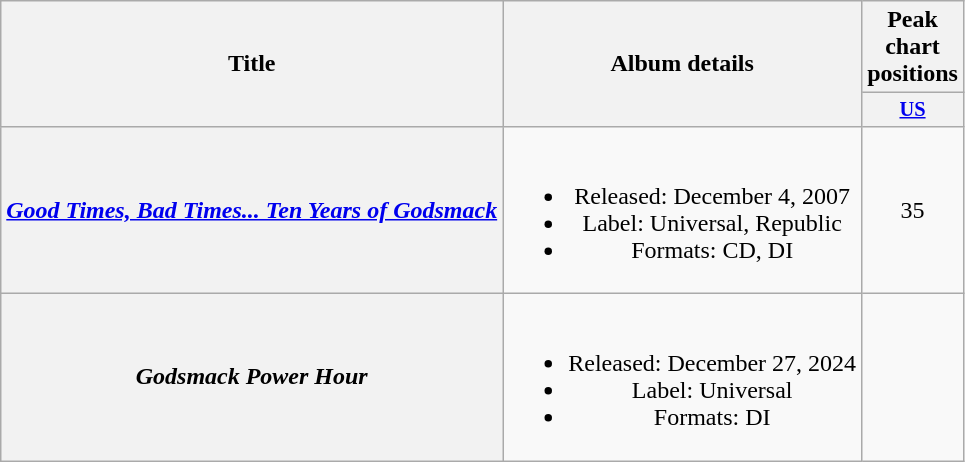<table class="wikitable plainrowheaders" style="text-align:center;">
<tr>
<th scope="col" rowspan="2">Title</th>
<th scope="col" rowspan="2">Album details</th>
<th scope="col" colspan="1">Peak chart positions</th>
</tr>
<tr>
<th style="width:3em;font-size:85%"><a href='#'>US</a><br></th>
</tr>
<tr>
<th scope="row"><em><a href='#'>Good Times, Bad Times... Ten Years of Godsmack</a></em></th>
<td><br><ul><li>Released: December 4, 2007</li><li>Label: Universal, Republic</li><li>Formats: CD, DI</li></ul></td>
<td align="center">35</td>
</tr>
<tr>
<th scope="row"><em>Godsmack Power Hour</em></th>
<td><br><ul><li>Released: December 27, 2024</li><li>Label: Universal</li><li>Formats: DI</li></ul></td>
<td></td>
</tr>
</table>
